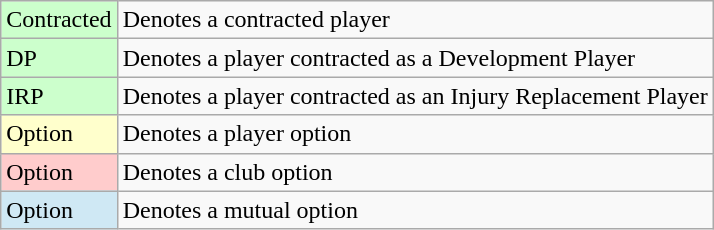<table class="wikitable">
<tr>
<td style="width:20px; background:#cfc;">Contracted</td>
<td>Denotes a contracted player</td>
</tr>
<tr>
<td style="width:20px; background:#cfc;">DP</td>
<td>Denotes a player contracted as a Development Player</td>
</tr>
<tr>
<td style="width:20px; background:#cfc;">IRP</td>
<td>Denotes a player contracted as an Injury Replacement Player</td>
</tr>
<tr>
<td style="width:20px; background:#ffc;">Option</td>
<td>Denotes a player option</td>
</tr>
<tr>
<td style="width:20px; background:#fcc;">Option</td>
<td>Denotes a club option</td>
</tr>
<tr>
<td style="width:20px; background:#cfe8f4;">Option</td>
<td>Denotes a mutual option</td>
</tr>
</table>
